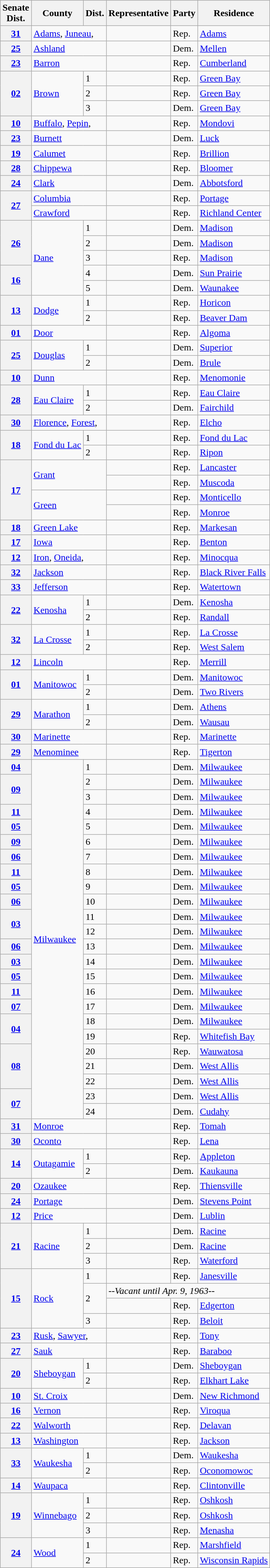<table class="wikitable sortable">
<tr>
<th>Senate<br>Dist.</th>
<th>County</th>
<th>Dist.</th>
<th>Representative</th>
<th>Party</th>
<th>Residence</th>
</tr>
<tr>
<th><a href='#'>31</a></th>
<td text-align="left" colspan="2"><a href='#'>Adams</a>, <a href='#'>Juneau</a>, </td>
<td></td>
<td>Rep.</td>
<td><a href='#'>Adams</a></td>
</tr>
<tr>
<th><a href='#'>25</a></th>
<td text-align="left" colspan="2"><a href='#'>Ashland</a> </td>
<td></td>
<td>Dem.</td>
<td><a href='#'>Mellen</a></td>
</tr>
<tr>
<th><a href='#'>23</a></th>
<td text-align="left" colspan="2"><a href='#'>Barron</a></td>
<td></td>
<td>Rep.</td>
<td><a href='#'>Cumberland</a></td>
</tr>
<tr>
<th rowspan="3"><a href='#'>02</a></th>
<td text-align="left" rowspan="3"><a href='#'>Brown</a></td>
<td>1</td>
<td></td>
<td>Rep.</td>
<td><a href='#'>Green Bay</a></td>
</tr>
<tr>
<td>2</td>
<td></td>
<td>Rep.</td>
<td><a href='#'>Green Bay</a></td>
</tr>
<tr>
<td>3</td>
<td></td>
<td>Dem.</td>
<td><a href='#'>Green Bay</a></td>
</tr>
<tr>
<th><a href='#'>10</a></th>
<td text-align="left" colspan="2"><a href='#'>Buffalo</a>, <a href='#'>Pepin</a>, </td>
<td></td>
<td>Rep.</td>
<td><a href='#'>Mondovi</a></td>
</tr>
<tr>
<th><a href='#'>23</a></th>
<td text-align="left" colspan="2"><a href='#'>Burnett</a> </td>
<td></td>
<td>Dem.</td>
<td><a href='#'>Luck</a></td>
</tr>
<tr>
<th><a href='#'>19</a></th>
<td text-align="left" colspan="2"><a href='#'>Calumet</a></td>
<td></td>
<td>Rep.</td>
<td><a href='#'>Brillion</a></td>
</tr>
<tr>
<th><a href='#'>28</a></th>
<td text-align="left" colspan="2"><a href='#'>Chippewa</a></td>
<td></td>
<td>Rep.</td>
<td><a href='#'>Bloomer</a></td>
</tr>
<tr>
<th><a href='#'>24</a></th>
<td text-align="left" colspan="2"><a href='#'>Clark</a></td>
<td></td>
<td>Dem.</td>
<td><a href='#'>Abbotsford</a></td>
</tr>
<tr>
<th rowspan="2"><a href='#'>27</a></th>
<td text-align="left" colspan="2"><a href='#'>Columbia</a></td>
<td></td>
<td>Rep.</td>
<td><a href='#'>Portage</a></td>
</tr>
<tr>
<td text-align="left" colspan="2"><a href='#'>Crawford</a> </td>
<td></td>
<td>Rep.</td>
<td><a href='#'>Richland Center</a></td>
</tr>
<tr>
<th rowspan="3"><a href='#'>26</a></th>
<td text-align="left" rowspan="5"><a href='#'>Dane</a></td>
<td>1</td>
<td></td>
<td>Dem.</td>
<td><a href='#'>Madison</a></td>
</tr>
<tr>
<td>2</td>
<td></td>
<td>Dem.</td>
<td><a href='#'>Madison</a></td>
</tr>
<tr>
<td>3</td>
<td></td>
<td>Rep.</td>
<td><a href='#'>Madison</a></td>
</tr>
<tr>
<th rowspan="2"><a href='#'>16</a></th>
<td>4</td>
<td></td>
<td>Dem.</td>
<td><a href='#'>Sun Prairie</a></td>
</tr>
<tr>
<td>5</td>
<td></td>
<td>Dem.</td>
<td><a href='#'>Waunakee</a></td>
</tr>
<tr>
<th rowspan="2"><a href='#'>13</a></th>
<td text-align="left" rowspan="2"><a href='#'>Dodge</a></td>
<td>1</td>
<td></td>
<td>Rep.</td>
<td><a href='#'>Horicon</a></td>
</tr>
<tr>
<td>2</td>
<td></td>
<td>Rep.</td>
<td><a href='#'>Beaver Dam</a></td>
</tr>
<tr>
<th><a href='#'>01</a></th>
<td text-align="left" colspan="2"><a href='#'>Door</a> </td>
<td></td>
<td>Rep.</td>
<td><a href='#'>Algoma</a></td>
</tr>
<tr>
<th rowspan="2"><a href='#'>25</a></th>
<td text-align="left" rowspan="2"><a href='#'>Douglas</a></td>
<td>1</td>
<td></td>
<td>Dem.</td>
<td><a href='#'>Superior</a></td>
</tr>
<tr>
<td>2</td>
<td></td>
<td>Dem.</td>
<td><a href='#'>Brule</a></td>
</tr>
<tr>
<th><a href='#'>10</a></th>
<td text-align="left" colspan="2"><a href='#'>Dunn</a></td>
<td></td>
<td>Rep.</td>
<td><a href='#'>Menomonie</a></td>
</tr>
<tr>
<th rowspan="2"><a href='#'>28</a></th>
<td text-align="left" rowspan="2"><a href='#'>Eau Claire</a></td>
<td>1</td>
<td></td>
<td>Rep.</td>
<td><a href='#'>Eau Claire</a></td>
</tr>
<tr>
<td>2</td>
<td></td>
<td>Dem.</td>
<td><a href='#'>Fairchild</a></td>
</tr>
<tr>
<th><a href='#'>30</a></th>
<td text-align="left" colspan="2"><a href='#'>Florence</a>, <a href='#'>Forest</a>, </td>
<td></td>
<td>Rep.</td>
<td><a href='#'>Elcho</a></td>
</tr>
<tr>
<th rowspan="2"><a href='#'>18</a></th>
<td text-align="left" rowspan="2"><a href='#'>Fond du Lac</a></td>
<td>1</td>
<td></td>
<td>Rep.</td>
<td><a href='#'>Fond du Lac</a></td>
</tr>
<tr>
<td>2</td>
<td></td>
<td>Rep.</td>
<td><a href='#'>Ripon</a></td>
</tr>
<tr>
<th rowspan="4"><a href='#'>17</a></th>
<td rowspan="2" text-align="left" colspan="2"><a href='#'>Grant</a></td>
<td> </td>
<td>Rep.</td>
<td><a href='#'>Lancaster</a></td>
</tr>
<tr>
<td> </td>
<td>Rep.</td>
<td><a href='#'>Muscoda</a></td>
</tr>
<tr>
<td rowspan="2" text-align="left" colspan="2"><a href='#'>Green</a></td>
<td> </td>
<td>Rep.</td>
<td><a href='#'>Monticello</a></td>
</tr>
<tr>
<td> </td>
<td>Rep.</td>
<td><a href='#'>Monroe</a></td>
</tr>
<tr>
<th><a href='#'>18</a></th>
<td text-align="left" colspan="2"><a href='#'>Green Lake</a> </td>
<td></td>
<td>Rep.</td>
<td><a href='#'>Markesan</a></td>
</tr>
<tr>
<th><a href='#'>17</a></th>
<td text-align="left" colspan="2"><a href='#'>Iowa</a> </td>
<td></td>
<td>Rep.</td>
<td><a href='#'>Benton</a></td>
</tr>
<tr>
<th><a href='#'>12</a></th>
<td text-align="left" colspan="2"><a href='#'>Iron</a>, <a href='#'>Oneida</a>, </td>
<td></td>
<td>Rep.</td>
<td><a href='#'>Minocqua</a></td>
</tr>
<tr>
<th><a href='#'>32</a></th>
<td text-align="left" colspan="2"><a href='#'>Jackson</a> </td>
<td></td>
<td>Rep.</td>
<td><a href='#'>Black River Falls</a></td>
</tr>
<tr>
<th><a href='#'>33</a></th>
<td text-align="left" colspan="2"><a href='#'>Jefferson</a></td>
<td></td>
<td>Rep.</td>
<td><a href='#'>Watertown</a></td>
</tr>
<tr>
<th rowspan="2"><a href='#'>22</a></th>
<td text-align="left" rowspan="2"><a href='#'>Kenosha</a></td>
<td>1</td>
<td></td>
<td>Dem.</td>
<td><a href='#'>Kenosha</a></td>
</tr>
<tr>
<td>2</td>
<td></td>
<td>Rep.</td>
<td><a href='#'>Randall</a></td>
</tr>
<tr>
<th rowspan="2"><a href='#'>32</a></th>
<td text-align="left" rowspan="2"><a href='#'>La Crosse</a></td>
<td>1</td>
<td></td>
<td>Rep.</td>
<td><a href='#'>La Crosse</a></td>
</tr>
<tr>
<td>2</td>
<td></td>
<td>Rep.</td>
<td><a href='#'>West Salem</a></td>
</tr>
<tr>
<th><a href='#'>12</a></th>
<td text-align="left" colspan="2"><a href='#'>Lincoln</a></td>
<td></td>
<td>Rep.</td>
<td><a href='#'>Merrill</a></td>
</tr>
<tr>
<th rowspan="2"><a href='#'>01</a></th>
<td rowspan="2" text-align="left"><a href='#'>Manitowoc</a></td>
<td>1</td>
<td></td>
<td>Dem.</td>
<td><a href='#'>Manitowoc</a></td>
</tr>
<tr>
<td>2</td>
<td></td>
<td>Dem.</td>
<td><a href='#'>Two Rivers</a></td>
</tr>
<tr>
<th rowspan="2"><a href='#'>29</a></th>
<td text-align="left" rowspan="2"><a href='#'>Marathon</a></td>
<td>1</td>
<td></td>
<td>Dem.</td>
<td><a href='#'>Athens</a></td>
</tr>
<tr>
<td>2</td>
<td></td>
<td>Dem.</td>
<td><a href='#'>Wausau</a></td>
</tr>
<tr>
<th><a href='#'>30</a></th>
<td text-align="left" colspan="2"><a href='#'>Marinette</a></td>
<td></td>
<td>Rep.</td>
<td><a href='#'>Marinette</a></td>
</tr>
<tr>
<th><a href='#'>29</a></th>
<td text-align="left" colspan="2"><a href='#'>Menominee</a> </td>
<td></td>
<td>Rep.</td>
<td><a href='#'>Tigerton</a></td>
</tr>
<tr>
<th><a href='#'>04</a></th>
<td text-align="left" rowspan="24"><a href='#'>Milwaukee</a></td>
<td>1</td>
<td></td>
<td>Dem.</td>
<td><a href='#'>Milwaukee</a></td>
</tr>
<tr>
<th rowspan="2"><a href='#'>09</a></th>
<td>2</td>
<td></td>
<td>Dem.</td>
<td><a href='#'>Milwaukee</a></td>
</tr>
<tr>
<td>3</td>
<td></td>
<td>Dem.</td>
<td><a href='#'>Milwaukee</a></td>
</tr>
<tr>
<th><a href='#'>11</a></th>
<td>4</td>
<td></td>
<td>Dem.</td>
<td><a href='#'>Milwaukee</a></td>
</tr>
<tr>
<th><a href='#'>05</a></th>
<td>5</td>
<td></td>
<td>Dem.</td>
<td><a href='#'>Milwaukee</a></td>
</tr>
<tr>
<th><a href='#'>09</a></th>
<td>6</td>
<td></td>
<td>Dem.</td>
<td><a href='#'>Milwaukee</a></td>
</tr>
<tr>
<th><a href='#'>06</a></th>
<td>7</td>
<td></td>
<td>Dem.</td>
<td><a href='#'>Milwaukee</a></td>
</tr>
<tr>
<th><a href='#'>11</a></th>
<td>8</td>
<td></td>
<td>Dem.</td>
<td><a href='#'>Milwaukee</a></td>
</tr>
<tr>
<th><a href='#'>05</a></th>
<td>9</td>
<td></td>
<td>Dem.</td>
<td><a href='#'>Milwaukee</a></td>
</tr>
<tr>
<th><a href='#'>06</a></th>
<td>10</td>
<td></td>
<td>Dem.</td>
<td><a href='#'>Milwaukee</a></td>
</tr>
<tr>
<th rowspan="2"><a href='#'>03</a></th>
<td>11</td>
<td></td>
<td>Dem.</td>
<td><a href='#'>Milwaukee</a></td>
</tr>
<tr>
<td>12</td>
<td></td>
<td>Dem.</td>
<td><a href='#'>Milwaukee</a></td>
</tr>
<tr>
<th><a href='#'>06</a></th>
<td>13</td>
<td></td>
<td>Dem.</td>
<td><a href='#'>Milwaukee</a></td>
</tr>
<tr>
<th><a href='#'>03</a></th>
<td>14</td>
<td></td>
<td>Dem.</td>
<td><a href='#'>Milwaukee</a></td>
</tr>
<tr>
<th><a href='#'>05</a></th>
<td>15</td>
<td></td>
<td>Dem.</td>
<td><a href='#'>Milwaukee</a></td>
</tr>
<tr>
<th><a href='#'>11</a></th>
<td>16</td>
<td></td>
<td>Dem.</td>
<td><a href='#'>Milwaukee</a></td>
</tr>
<tr>
<th><a href='#'>07</a></th>
<td>17</td>
<td></td>
<td>Dem.</td>
<td><a href='#'>Milwaukee</a></td>
</tr>
<tr>
<th rowspan="2"><a href='#'>04</a></th>
<td>18</td>
<td></td>
<td>Dem.</td>
<td><a href='#'>Milwaukee</a></td>
</tr>
<tr>
<td>19</td>
<td></td>
<td>Rep.</td>
<td><a href='#'>Whitefish Bay</a></td>
</tr>
<tr>
<th rowspan="3"><a href='#'>08</a></th>
<td>20</td>
<td></td>
<td>Rep.</td>
<td><a href='#'>Wauwatosa</a></td>
</tr>
<tr>
<td>21</td>
<td></td>
<td>Dem.</td>
<td><a href='#'>West Allis</a></td>
</tr>
<tr>
<td>22</td>
<td></td>
<td>Dem.</td>
<td><a href='#'>West Allis</a></td>
</tr>
<tr>
<th rowspan="2"><a href='#'>07</a></th>
<td>23</td>
<td></td>
<td>Dem.</td>
<td><a href='#'>West Allis</a></td>
</tr>
<tr>
<td>24</td>
<td></td>
<td>Dem.</td>
<td><a href='#'>Cudahy</a></td>
</tr>
<tr>
<th><a href='#'>31</a></th>
<td text-align="left" colspan="2"><a href='#'>Monroe</a></td>
<td></td>
<td>Rep.</td>
<td><a href='#'>Tomah</a></td>
</tr>
<tr>
<th><a href='#'>30</a></th>
<td text-align="left" colspan="2"><a href='#'>Oconto</a></td>
<td></td>
<td>Rep.</td>
<td><a href='#'>Lena</a></td>
</tr>
<tr>
<th rowspan="2"><a href='#'>14</a></th>
<td text-align="left" rowspan="2"><a href='#'>Outagamie</a></td>
<td>1</td>
<td></td>
<td>Rep.</td>
<td><a href='#'>Appleton</a></td>
</tr>
<tr>
<td>2</td>
<td></td>
<td>Dem.</td>
<td><a href='#'>Kaukauna</a></td>
</tr>
<tr>
<th><a href='#'>20</a></th>
<td text-align="left" colspan="2"><a href='#'>Ozaukee</a></td>
<td></td>
<td>Rep.</td>
<td><a href='#'>Thiensville</a></td>
</tr>
<tr>
<th><a href='#'>24</a></th>
<td text-align="left" colspan="2"><a href='#'>Portage</a></td>
<td></td>
<td>Dem.</td>
<td><a href='#'>Stevens Point</a></td>
</tr>
<tr>
<th><a href='#'>12</a></th>
<td text-align="left" colspan="2"><a href='#'>Price</a> </td>
<td></td>
<td>Dem.</td>
<td><a href='#'>Lublin</a></td>
</tr>
<tr>
<th rowspan="3"><a href='#'>21</a></th>
<td text-align="left" rowspan="3"><a href='#'>Racine</a></td>
<td>1</td>
<td></td>
<td>Dem.</td>
<td><a href='#'>Racine</a></td>
</tr>
<tr>
<td>2</td>
<td></td>
<td>Dem.</td>
<td><a href='#'>Racine</a></td>
</tr>
<tr>
<td>3</td>
<td></td>
<td>Rep.</td>
<td><a href='#'>Waterford</a></td>
</tr>
<tr>
<th rowspan="4"><a href='#'>15</a></th>
<td text-align="left" rowspan="4"><a href='#'>Rock</a></td>
<td>1</td>
<td></td>
<td>Rep.</td>
<td><a href='#'>Janesville</a></td>
</tr>
<tr>
<td rowspan="2">2</td>
<td colspan="3"><em>--Vacant until Apr. 9, 1963--</em></td>
</tr>
<tr>
<td> </td>
<td>Rep.</td>
<td><a href='#'>Edgerton</a></td>
</tr>
<tr>
<td>3</td>
<td></td>
<td>Rep.</td>
<td><a href='#'>Beloit</a></td>
</tr>
<tr>
<th><a href='#'>23</a></th>
<td text-align="left" colspan="2"><a href='#'>Rusk</a>, <a href='#'>Sawyer</a>, </td>
<td></td>
<td>Rep.</td>
<td><a href='#'>Tony</a></td>
</tr>
<tr>
<th><a href='#'>27</a></th>
<td text-align="left" colspan="2"><a href='#'>Sauk</a></td>
<td></td>
<td>Rep.</td>
<td><a href='#'>Baraboo</a></td>
</tr>
<tr>
<th rowspan="2"><a href='#'>20</a></th>
<td text-align="left" rowspan="2"><a href='#'>Sheboygan</a></td>
<td>1</td>
<td></td>
<td>Dem.</td>
<td><a href='#'>Sheboygan</a></td>
</tr>
<tr>
<td>2</td>
<td></td>
<td>Rep.</td>
<td><a href='#'>Elkhart Lake</a></td>
</tr>
<tr>
<th><a href='#'>10</a></th>
<td text-align="left" colspan="2"><a href='#'>St. Croix</a></td>
<td></td>
<td>Dem.</td>
<td><a href='#'>New Richmond</a></td>
</tr>
<tr>
<th><a href='#'>16</a></th>
<td text-align="left" colspan="2"><a href='#'>Vernon</a></td>
<td></td>
<td>Rep.</td>
<td><a href='#'>Viroqua</a></td>
</tr>
<tr>
<th><a href='#'>22</a></th>
<td text-align="left" colspan="2"><a href='#'>Walworth</a></td>
<td></td>
<td>Rep.</td>
<td><a href='#'>Delavan</a></td>
</tr>
<tr>
<th><a href='#'>13</a></th>
<td text-align="left" colspan="2"><a href='#'>Washington</a></td>
<td></td>
<td>Rep.</td>
<td><a href='#'>Jackson</a></td>
</tr>
<tr>
<th rowspan="2"><a href='#'>33</a></th>
<td text-align="left" rowspan="2"><a href='#'>Waukesha</a></td>
<td>1</td>
<td></td>
<td>Dem.</td>
<td><a href='#'>Waukesha</a></td>
</tr>
<tr>
<td>2</td>
<td></td>
<td>Rep.</td>
<td><a href='#'>Oconomowoc</a></td>
</tr>
<tr>
<th><a href='#'>14</a></th>
<td text-align="left" colspan="2"><a href='#'>Waupaca</a></td>
<td></td>
<td>Rep.</td>
<td><a href='#'>Clintonville</a></td>
</tr>
<tr>
<th rowspan="3"><a href='#'>19</a></th>
<td text-align="left" rowspan="3"><a href='#'>Winnebago</a></td>
<td>1</td>
<td></td>
<td>Rep.</td>
<td><a href='#'>Oshkosh</a></td>
</tr>
<tr>
<td>2</td>
<td></td>
<td>Rep.</td>
<td><a href='#'>Oshkosh</a></td>
</tr>
<tr>
<td>3</td>
<td></td>
<td>Rep.</td>
<td><a href='#'>Menasha</a></td>
</tr>
<tr>
<th rowspan="2"><a href='#'>24</a></th>
<td text-align="left" rowspan="2"><a href='#'>Wood</a></td>
<td>1</td>
<td></td>
<td>Rep.</td>
<td><a href='#'>Marshfield</a></td>
</tr>
<tr>
<td>2</td>
<td></td>
<td>Rep.</td>
<td><a href='#'>Wisconsin Rapids</a></td>
</tr>
</table>
